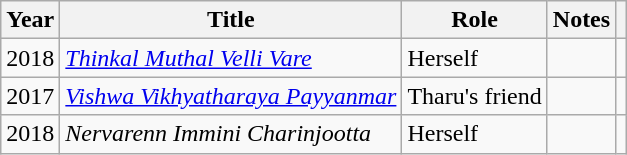<table class="wikitable">
<tr>
<th>Year</th>
<th>Title</th>
<th>Role</th>
<th>Notes</th>
<th></th>
</tr>
<tr>
<td>2018</td>
<td><em><a href='#'>Thinkal Muthal Velli Vare</a></em></td>
<td>Herself</td>
<td></td>
<td></td>
</tr>
<tr>
<td>2017</td>
<td><em><a href='#'>Vishwa Vikhyatharaya Payyanmar</a></em></td>
<td>Tharu's friend</td>
<td></td>
<td></td>
</tr>
<tr>
<td>2018</td>
<td><em>Nervarenn Immini Charinjootta</em></td>
<td>Herself</td>
<td></td>
<td></td>
</tr>
</table>
